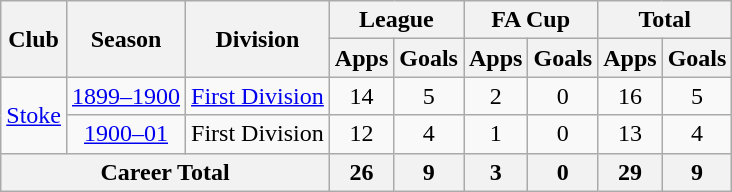<table class="wikitable" style="text-align: center;">
<tr>
<th rowspan="2">Club</th>
<th rowspan="2">Season</th>
<th rowspan="2">Division</th>
<th colspan="2">League</th>
<th colspan="2">FA Cup</th>
<th colspan="2">Total</th>
</tr>
<tr>
<th>Apps</th>
<th>Goals</th>
<th>Apps</th>
<th>Goals</th>
<th>Apps</th>
<th>Goals</th>
</tr>
<tr>
<td rowspan="2"><a href='#'>Stoke</a></td>
<td><a href='#'>1899–1900</a></td>
<td><a href='#'>First Division</a></td>
<td>14</td>
<td>5</td>
<td>2</td>
<td>0</td>
<td>16</td>
<td>5</td>
</tr>
<tr>
<td><a href='#'>1900–01</a></td>
<td>First Division</td>
<td>12</td>
<td>4</td>
<td>1</td>
<td>0</td>
<td>13</td>
<td>4</td>
</tr>
<tr>
<th colspan="3">Career Total</th>
<th>26</th>
<th>9</th>
<th>3</th>
<th>0</th>
<th>29</th>
<th>9</th>
</tr>
</table>
